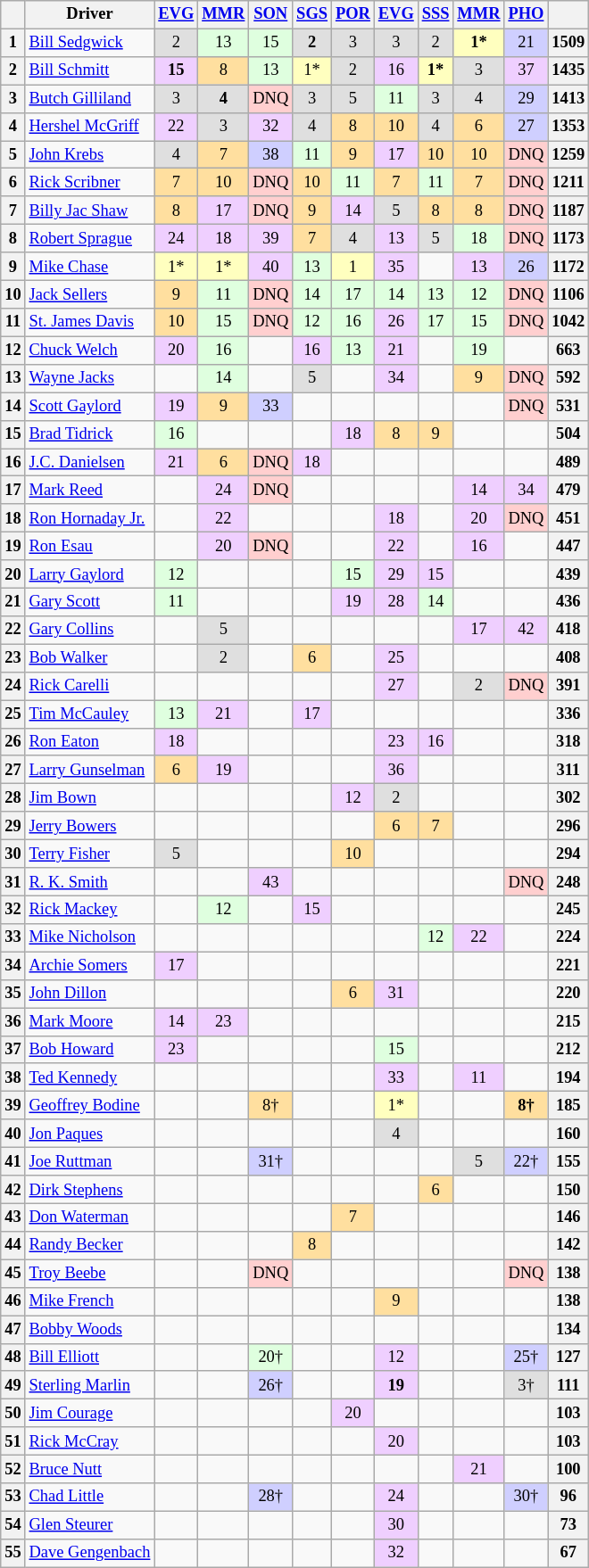<table class="wikitable" style="font-size:77%; text-align:center">
<tr valign="top">
<th></th>
<th>Driver</th>
<th><a href='#'>EVG</a></th>
<th><a href='#'>MMR</a></th>
<th><a href='#'>SON</a></th>
<th><a href='#'>SGS</a></th>
<th><a href='#'>POR</a></th>
<th><a href='#'>EVG</a></th>
<th><a href='#'>SSS</a></th>
<th><a href='#'>MMR</a></th>
<th><a href='#'>PHO</a></th>
<th></th>
</tr>
<tr>
<th>1</th>
<td align="left"><a href='#'>Bill Sedgwick</a></td>
<td style="background-color:#DFDFDF";>2</td>
<td style="background-color:#DFFFDF";>13</td>
<td style="background-color:#DFFFDF";>15</td>
<td style="background-color:#DFDFDF";><strong>2</strong></td>
<td style="background-color:#DFDFDF";>3</td>
<td style="background-color:#DFDFDF";>3</td>
<td style="background-color:#DFDFDF";>2</td>
<td style="background-color:#FFFFBF";><strong>1*</strong></td>
<td style="background-color:#CFCFFF";>21</td>
<th>1509</th>
</tr>
<tr>
<th>2</th>
<td align="left"><a href='#'>Bill Schmitt</a></td>
<td style="background-color:#EFCFFF";><strong>15</strong></td>
<td style="background-color:#FFDF9F";>8</td>
<td style="background-color:#DFFFDF";>13</td>
<td style="background-color:#FFFFBF";>1*</td>
<td style="background-color:#DFDFDF";>2</td>
<td style="background-color:#EFCFFF";>16</td>
<td style="background-color:#FFFFBF";><strong>1*</strong></td>
<td style="background-color:#DFDFDF";>3</td>
<td style="background-color:#EFCFFF";>37</td>
<th>1435</th>
</tr>
<tr>
<th>3</th>
<td align="left"><a href='#'>Butch Gilliland</a></td>
<td style="background-color:#DFDFDF";>3</td>
<td style="background-color:#DFDFDF";><strong>4</strong></td>
<td style="background-color:#FFCFCF";>DNQ</td>
<td style="background-color:#DFDFDF";>3</td>
<td style="background-color:#DFDFDF";>5</td>
<td style="background-color:#DFFFDF";>11</td>
<td style="background-color:#DFDFDF";>3</td>
<td style="background-color:#DFDFDF";>4</td>
<td style="background-color:#CFCFFF";>29</td>
<th>1413</th>
</tr>
<tr>
<th>4</th>
<td align="left"><a href='#'>Hershel McGriff</a></td>
<td style="background-color:#EFCFFF";>22</td>
<td style="background-color:#DFDFDF";>3</td>
<td style="background-color:#EFCFFF";>32</td>
<td style="background-color:#DFDFDF";>4</td>
<td style="background-color:#FFDF9F";>8</td>
<td style="background-color:#FFDF9F";>10</td>
<td style="background-color:#DFDFDF";>4</td>
<td style="background-color:#FFDF9F";>6</td>
<td style="background-color:#CFCFFF";>27</td>
<th>1353</th>
</tr>
<tr>
<th>5</th>
<td align="left"><a href='#'>John Krebs</a></td>
<td style="background-color:#DFDFDF";>4</td>
<td style="background-color:#FFDF9F";>7</td>
<td style="background-color:#CFCFFF";>38</td>
<td style="background-color:#DFFFDF";>11</td>
<td style="background-color:#FFDF9F";>9</td>
<td style="background-color:#EFCFFF";>17</td>
<td style="background-color:#FFDF9F";>10</td>
<td style="background-color:#FFDF9F";>10</td>
<td style="background-color:#FFCFCF";>DNQ</td>
<th>1259</th>
</tr>
<tr>
<th>6</th>
<td align="left"><a href='#'>Rick Scribner</a></td>
<td style="background-color:#FFDF9F";>7</td>
<td style="background-color:#FFDF9F";>10</td>
<td style="background-color:#FFCFCF";>DNQ</td>
<td style="background-color:#FFDF9F";>10</td>
<td style="background-color:#DFFFDF";>11</td>
<td style="background-color:#FFDF9F";>7</td>
<td style="background-color:#DFFFDF";>11</td>
<td style="background-color:#FFDF9F";>7</td>
<td style="background-color:#FFCFCF";>DNQ</td>
<th>1211</th>
</tr>
<tr>
<th>7</th>
<td align="left"><a href='#'>Billy Jac Shaw</a></td>
<td style="background-color:#FFDF9F";>8</td>
<td style="background-color:#EFCFFF";>17</td>
<td style="background-color:#FFCFCF";>DNQ</td>
<td style="background-color:#FFDF9F";>9</td>
<td style="background-color:#EFCFFF";>14</td>
<td style="background-color:#DFDFDF";>5</td>
<td style="background-color:#FFDF9F";>8</td>
<td style="background-color:#FFDF9F";>8</td>
<td style="background-color:#FFCFCF";>DNQ</td>
<th>1187</th>
</tr>
<tr>
<th>8</th>
<td align="left"><a href='#'>Robert Sprague</a></td>
<td style="background-color:#EFCFFF";>24</td>
<td style="background-color:#EFCFFF";>18</td>
<td style="background-color:#EFCFFF";>39</td>
<td style="background-color:#FFDF9F";>7</td>
<td style="background-color:#DFDFDF";>4</td>
<td style="background-color:#EFCFFF";>13</td>
<td style="background-color:#DFDFDF";>5</td>
<td style="background-color:#DFFFDF";>18</td>
<td style="background-color:#FFCFCF";>DNQ</td>
<th>1173</th>
</tr>
<tr>
<th>9</th>
<td align="left"><a href='#'>Mike Chase</a></td>
<td style="background-color:#FFFFBF";>1*</td>
<td style="background-color:#FFFFBF";>1*</td>
<td style="background-color:#EFCFFF";>40</td>
<td style="background-color:#DFFFDF";>13</td>
<td style="background-color:#FFFFBF";>1</td>
<td style="background-color:#EFCFFF";>35</td>
<td></td>
<td style="background-color:#EFCFFF";>13</td>
<td style="background-color:#CFCFFF";>26</td>
<th>1172</th>
</tr>
<tr>
<th>10</th>
<td align="left"><a href='#'>Jack Sellers</a></td>
<td style="background-color:#FFDF9F";>9</td>
<td style="background-color:#DFFFDF";>11</td>
<td style="background-color:#FFCFCF";>DNQ</td>
<td style="background-color:#DFFFDF";>14</td>
<td style="background-color:#DFFFDF";>17</td>
<td style="background-color:#DFFFDF";>14</td>
<td style="background-color:#DFFFDF";>13</td>
<td style="background-color:#DFFFDF";>12</td>
<td style="background-color:#FFCFCF";>DNQ</td>
<th>1106</th>
</tr>
<tr>
<th>11</th>
<td align="left"><a href='#'>St. James Davis</a></td>
<td style="background-color:#FFDF9F";>10</td>
<td style="background-color:#DFFFDF";>15</td>
<td style="background-color:#FFCFCF";>DNQ</td>
<td style="background-color:#DFFFDF";>12</td>
<td style="background-color:#DFFFDF";>16</td>
<td style="background-color:#EFCFFF";>26</td>
<td style="background-color:#DFFFDF";>17</td>
<td style="background-color:#DFFFDF";>15</td>
<td style="background-color:#FFCFCF";>DNQ</td>
<th>1042</th>
</tr>
<tr>
<th>12</th>
<td align="left"><a href='#'>Chuck Welch</a></td>
<td style="background-color:#EFCFFF";>20</td>
<td style="background-color:#DFFFDF";>16</td>
<td></td>
<td style="background-color:#EFCFFF";>16</td>
<td style="background-color:#DFFFDF";>13</td>
<td style="background-color:#EFCFFF";>21</td>
<td></td>
<td style="background-color:#DFFFDF";>19</td>
<td></td>
<th>663</th>
</tr>
<tr>
<th>13</th>
<td align="left"><a href='#'>Wayne Jacks</a></td>
<td></td>
<td style="background-color:#DFFFDF";>14</td>
<td></td>
<td style="background-color:#DFDFDF";>5</td>
<td></td>
<td style="background-color:#EFCFFF";>34</td>
<td></td>
<td style="background-color:#FFDF9F";>9</td>
<td style="background-color:#FFCFCF";>DNQ</td>
<th>592</th>
</tr>
<tr>
<th>14</th>
<td align="left"><a href='#'>Scott Gaylord</a></td>
<td style="background-color:#EFCFFF";>19</td>
<td style="background-color:#FFDF9F";>9</td>
<td style="background-color:#CFCFFF";>33</td>
<td></td>
<td></td>
<td></td>
<td></td>
<td></td>
<td style="background-color:#FFCFCF";>DNQ</td>
<th>531</th>
</tr>
<tr>
<th>15</th>
<td align="left"><a href='#'>Brad Tidrick</a></td>
<td style="background-color:#DFFFDF";>16</td>
<td></td>
<td></td>
<td></td>
<td style="background-color:#EFCFFF";>18</td>
<td style="background-color:#FFDF9F";>8</td>
<td style="background-color:#FFDF9F";>9</td>
<td></td>
<td></td>
<th>504</th>
</tr>
<tr>
<th>16</th>
<td align="left"><a href='#'>J.C. Danielsen</a></td>
<td style="background-color:#EFCFFF";>21</td>
<td style="background-color:#FFDF9F";>6</td>
<td style="background-color:#FFCFCF";>DNQ</td>
<td style="background-color:#EFCFFF";>18</td>
<td></td>
<td></td>
<td></td>
<td></td>
<td></td>
<th>489</th>
</tr>
<tr>
<th>17</th>
<td align="left"><a href='#'>Mark Reed</a></td>
<td></td>
<td style="background-color:#EFCFFF";>24</td>
<td style="background-color:#FFCFCF";>DNQ</td>
<td></td>
<td></td>
<td></td>
<td></td>
<td style="background-color:#EFCFFF";>14</td>
<td style="background-color:#EFCFFF";>34</td>
<th>479</th>
</tr>
<tr>
<th>18</th>
<td align="left"><a href='#'>Ron Hornaday Jr.</a></td>
<td></td>
<td style="background-color:#EFCFFF";>22</td>
<td></td>
<td></td>
<td></td>
<td style="background-color:#EFCFFF";>18</td>
<td></td>
<td style="background-color:#EFCFFF";>20</td>
<td style="background-color:#FFCFCF";>DNQ</td>
<th>451</th>
</tr>
<tr>
<th>19</th>
<td align="left"><a href='#'>Ron Esau</a></td>
<td></td>
<td style="background-color:#EFCFFF";>20</td>
<td style="background-color:#FFCFCF";>DNQ</td>
<td></td>
<td></td>
<td style="background-color:#EFCFFF";>22</td>
<td></td>
<td style="background-color:#EFCFFF";>16</td>
<td></td>
<th>447</th>
</tr>
<tr>
<th>20</th>
<td align="left"><a href='#'>Larry Gaylord</a></td>
<td style="background-color:#DFFFDF";>12</td>
<td></td>
<td></td>
<td></td>
<td style="background-color:#DFFFDF";>15</td>
<td style="background-color:#EFCFFF";>29</td>
<td style="background-color:#EFCFFF";>15</td>
<td></td>
<td></td>
<th>439</th>
</tr>
<tr>
<th>21</th>
<td align="left"><a href='#'>Gary Scott</a></td>
<td style="background-color:#DFFFDF";>11</td>
<td></td>
<td></td>
<td></td>
<td style="background-color:#EFCFFF";>19</td>
<td style="background-color:#EFCFFF";>28</td>
<td style="background-color:#DFFFDF";>14</td>
<td></td>
<td></td>
<th>436</th>
</tr>
<tr>
<th>22</th>
<td align="left"><a href='#'>Gary Collins</a></td>
<td></td>
<td style="background-color:#DFDFDF";>5</td>
<td></td>
<td></td>
<td></td>
<td></td>
<td></td>
<td style="background-color:#EFCFFF";>17</td>
<td style="background-color:#EFCFFF";>42</td>
<th>418</th>
</tr>
<tr>
<th>23</th>
<td align="left"><a href='#'>Bob Walker</a></td>
<td></td>
<td style="background-color:#DFDFDF";>2</td>
<td></td>
<td style="background-color:#FFDF9F";>6</td>
<td></td>
<td style="background-color:#EFCFFF";>25</td>
<td></td>
<td></td>
<td></td>
<th>408</th>
</tr>
<tr>
<th>24</th>
<td align="left"><a href='#'>Rick Carelli</a></td>
<td></td>
<td></td>
<td></td>
<td></td>
<td></td>
<td style="background-color:#EFCFFF";>27</td>
<td></td>
<td style="background-color:#DFDFDF";>2</td>
<td style="background-color:#FFCFCF";>DNQ</td>
<th>391</th>
</tr>
<tr>
<th>25</th>
<td align="left"><a href='#'>Tim McCauley</a></td>
<td style="background-color:#DFFFDF";>13</td>
<td style="background-color:#EFCFFF";>21</td>
<td></td>
<td style="background-color:#EFCFFF";>17</td>
<td></td>
<td></td>
<td></td>
<td></td>
<td></td>
<th>336</th>
</tr>
<tr>
<th>26</th>
<td align="left"><a href='#'>Ron Eaton</a></td>
<td style="background-color:#EFCFFF";>18</td>
<td></td>
<td></td>
<td></td>
<td></td>
<td style="background-color:#EFCFFF";>23</td>
<td style="background-color:#EFCFFF";>16</td>
<td></td>
<td></td>
<th>318</th>
</tr>
<tr>
<th>27</th>
<td align="left"><a href='#'>Larry Gunselman</a></td>
<td style="background-color:#FFDF9F";>6</td>
<td style="background-color:#EFCFFF";>19</td>
<td></td>
<td></td>
<td></td>
<td style="background-color:#EFCFFF";>36</td>
<td></td>
<td></td>
<td></td>
<th>311</th>
</tr>
<tr>
<th>28</th>
<td align="left"><a href='#'>Jim Bown</a></td>
<td></td>
<td></td>
<td></td>
<td></td>
<td style="background-color:#EFCFFF";>12</td>
<td style="background-color:#DFDFDF";>2</td>
<td></td>
<td></td>
<td></td>
<th>302</th>
</tr>
<tr>
<th>29</th>
<td align="left"><a href='#'>Jerry Bowers</a></td>
<td></td>
<td></td>
<td></td>
<td></td>
<td></td>
<td style="background-color:#FFDF9F";>6</td>
<td style="background-color:#FFDF9F";>7</td>
<td></td>
<td></td>
<th>296</th>
</tr>
<tr>
<th>30</th>
<td align="left"><a href='#'>Terry Fisher</a></td>
<td style="background-color:#DFDFDF";>5</td>
<td></td>
<td></td>
<td></td>
<td style="background-color:#FFDF9F";>10</td>
<td></td>
<td></td>
<td></td>
<td></td>
<th>294</th>
</tr>
<tr>
<th>31</th>
<td align="left"><a href='#'>R. K. Smith</a></td>
<td></td>
<td></td>
<td style="background-color:#EFCFFF";>43</td>
<td></td>
<td></td>
<td></td>
<td></td>
<td></td>
<td style="background-color:#FFCFCF";>DNQ</td>
<th>248</th>
</tr>
<tr>
<th>32</th>
<td align="left"><a href='#'>Rick Mackey</a></td>
<td></td>
<td style="background-color:#DFFFDF";>12</td>
<td></td>
<td style="background-color:#EFCFFF";>15</td>
<td></td>
<td></td>
<td></td>
<td></td>
<td></td>
<th>245</th>
</tr>
<tr>
<th>33</th>
<td align="left"><a href='#'>Mike Nicholson</a></td>
<td></td>
<td></td>
<td></td>
<td></td>
<td></td>
<td></td>
<td style="background-color:#DFFFDF";>12</td>
<td style="background-color:#EFCFFF";>22</td>
<td></td>
<th>224</th>
</tr>
<tr>
<th>34</th>
<td align="left"><a href='#'>Archie Somers</a></td>
<td style="background-color:#EFCFFF";>17</td>
<td></td>
<td></td>
<td></td>
<td></td>
<td></td>
<td></td>
<td></td>
<td></td>
<th>221</th>
</tr>
<tr>
<th>35</th>
<td align="left"><a href='#'>John Dillon</a></td>
<td></td>
<td></td>
<td></td>
<td></td>
<td style="background-color:#FFDF9F";>6</td>
<td style="background-color:#EFCFFF";>31</td>
<td></td>
<td></td>
<td></td>
<th>220</th>
</tr>
<tr>
<th>36</th>
<td align="left"><a href='#'>Mark Moore</a></td>
<td style="background-color:#EFCFFF";>14</td>
<td style="background-color:#EFCFFF";>23</td>
<td></td>
<td></td>
<td></td>
<td></td>
<td></td>
<td></td>
<td></td>
<th>215</th>
</tr>
<tr>
<th>37</th>
<td align="left"><a href='#'>Bob Howard</a></td>
<td style="background-color:#EFCFFF";>23</td>
<td></td>
<td></td>
<td></td>
<td></td>
<td style="background-color:#DFFFDF";>15</td>
<td></td>
<td></td>
<td></td>
<th>212</th>
</tr>
<tr>
<th>38</th>
<td align="left"><a href='#'>Ted Kennedy</a></td>
<td></td>
<td></td>
<td></td>
<td></td>
<td></td>
<td style="background-color:#EFCFFF";>33</td>
<td></td>
<td style="background-color:#EFCFFF";>11</td>
<td></td>
<th>194</th>
</tr>
<tr>
<th>39</th>
<td align="left"><a href='#'>Geoffrey Bodine</a></td>
<td></td>
<td></td>
<td style="background-color:#FFDF9F";>8†</td>
<td></td>
<td></td>
<td style="background-color:#FFFFBF";>1*</td>
<td></td>
<td></td>
<td style="background-color:#FFDF9F";><strong>8†</strong></td>
<th>185</th>
</tr>
<tr>
<th>40</th>
<td align="left"><a href='#'>Jon Paques</a></td>
<td></td>
<td></td>
<td></td>
<td></td>
<td></td>
<td style="background-color:#DFDFDF";>4</td>
<td></td>
<td></td>
<td></td>
<th>160</th>
</tr>
<tr>
<th>41</th>
<td align="left"><a href='#'>Joe Ruttman</a></td>
<td></td>
<td></td>
<td style="background-color:#CFCFFF";>31†</td>
<td></td>
<td></td>
<td></td>
<td></td>
<td style="background-color:#DFDFDF";>5</td>
<td style="background-color:#CFCFFF";>22†</td>
<th>155</th>
</tr>
<tr>
<th>42</th>
<td align="left"><a href='#'>Dirk Stephens</a></td>
<td></td>
<td></td>
<td></td>
<td></td>
<td></td>
<td></td>
<td style="background-color:#FFDF9F";>6</td>
<td></td>
<td></td>
<th>150</th>
</tr>
<tr>
<th>43</th>
<td align="left"><a href='#'>Don Waterman</a></td>
<td></td>
<td></td>
<td></td>
<td></td>
<td style="background-color:#FFDF9F";>7</td>
<td></td>
<td></td>
<td></td>
<td></td>
<th>146</th>
</tr>
<tr>
<th>44</th>
<td align="left"><a href='#'>Randy Becker</a></td>
<td></td>
<td></td>
<td></td>
<td style="background-color:#FFDF9F";>8</td>
<td></td>
<td></td>
<td></td>
<td></td>
<td></td>
<th>142</th>
</tr>
<tr>
<th>45</th>
<td align="left"><a href='#'>Troy Beebe</a></td>
<td></td>
<td></td>
<td style="background-color:#FFCFCF";>DNQ</td>
<td></td>
<td></td>
<td></td>
<td></td>
<td></td>
<td style="background-color:#FFCFCF";>DNQ</td>
<th>138</th>
</tr>
<tr>
<th>46</th>
<td align="left"><a href='#'>Mike French</a></td>
<td></td>
<td></td>
<td></td>
<td></td>
<td></td>
<td style="background-color:#FFDF9F";>9</td>
<td></td>
<td></td>
<td></td>
<th>138</th>
</tr>
<tr>
<th>47</th>
<td align="left"><a href='#'>Bobby Woods</a></td>
<td></td>
<td></td>
<td></td>
<td></td>
<td></td>
<td></td>
<td></td>
<td></td>
<td></td>
<th>134</th>
</tr>
<tr>
<th>48</th>
<td align="left"><a href='#'>Bill Elliott</a></td>
<td></td>
<td></td>
<td style="background-color:#DFFFDF";>20†</td>
<td></td>
<td></td>
<td style="background-color:#EFCFFF";>12</td>
<td></td>
<td></td>
<td style="background-color:#CFCFFF";>25†</td>
<th>127</th>
</tr>
<tr>
<th>49</th>
<td align="left"><a href='#'>Sterling Marlin</a></td>
<td></td>
<td></td>
<td style="background-color:#CFCFFF";>26†</td>
<td></td>
<td></td>
<td style="background-color:#EFCFFF";><strong>19</strong></td>
<td></td>
<td></td>
<td style="background-color:#DFDFDF";>3†</td>
<th>111</th>
</tr>
<tr>
<th>50</th>
<td align="left"><a href='#'>Jim Courage</a></td>
<td></td>
<td></td>
<td></td>
<td></td>
<td style="background-color:#EFCFFF";>20</td>
<td></td>
<td></td>
<td></td>
<td></td>
<th>103</th>
</tr>
<tr>
<th>51</th>
<td align="left"><a href='#'>Rick McCray</a></td>
<td></td>
<td></td>
<td></td>
<td></td>
<td></td>
<td style="background-color:#EFCFFF";>20</td>
<td></td>
<td></td>
<td></td>
<th>103</th>
</tr>
<tr>
<th>52</th>
<td align="left"><a href='#'>Bruce Nutt</a></td>
<td></td>
<td></td>
<td></td>
<td></td>
<td></td>
<td></td>
<td></td>
<td style="background-color:#EFCFFF";>21</td>
<td></td>
<th>100</th>
</tr>
<tr>
<th>53</th>
<td align="left"><a href='#'>Chad Little</a></td>
<td></td>
<td></td>
<td style="background-color:#CFCFFF";>28†</td>
<td></td>
<td></td>
<td style="background-color:#EFCFFF";>24</td>
<td></td>
<td></td>
<td style="background-color:#CFCFFF";>30†</td>
<th>96</th>
</tr>
<tr>
<th>54</th>
<td align="left"><a href='#'>Glen Steurer</a></td>
<td></td>
<td></td>
<td></td>
<td></td>
<td></td>
<td style="background-color:#EFCFFF";>30</td>
<td></td>
<td></td>
<td></td>
<th>73</th>
</tr>
<tr>
<th>55</th>
<td align="left"><a href='#'>Dave Gengenbach</a></td>
<td></td>
<td></td>
<td></td>
<td></td>
<td></td>
<td style="background-color:#EFCFFF";>32</td>
<td></td>
<td></td>
<td></td>
<th>67</th>
</tr>
</table>
